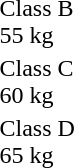<table>
<tr>
<td rowspan="2">Class B<br>55 kg</td>
<td rowspan="2"></td>
<td rowspan="2"></td>
<td></td>
</tr>
<tr>
<td></td>
</tr>
<tr>
<td rowspan="2">Class C<br>60 kg</td>
<td rowspan="2"></td>
<td rowspan="2"></td>
<td></td>
</tr>
<tr>
<td></td>
</tr>
<tr>
<td rowspan="2">Class D<br>65 kg</td>
<td rowspan="2"></td>
<td rowspan="2"></td>
<td></td>
</tr>
<tr>
<td></td>
</tr>
</table>
